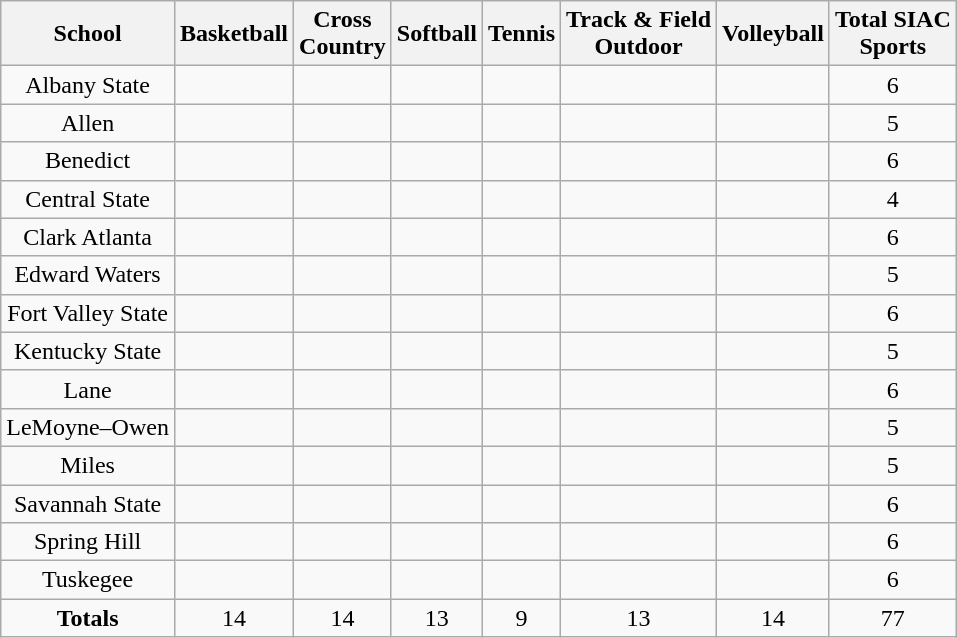<table class="wikitable" style="text-align:center">
<tr>
<th>School</th>
<th>Basketball</th>
<th>Cross<br>Country</th>
<th>Softball</th>
<th>Tennis</th>
<th>Track & Field<br>Outdoor</th>
<th>Volleyball</th>
<th>Total SIAC<br>Sports</th>
</tr>
<tr>
<td>Albany State</td>
<td></td>
<td></td>
<td></td>
<td></td>
<td></td>
<td></td>
<td>6</td>
</tr>
<tr>
<td>Allen</td>
<td></td>
<td></td>
<td></td>
<td></td>
<td></td>
<td></td>
<td>5</td>
</tr>
<tr>
<td>Benedict</td>
<td></td>
<td></td>
<td></td>
<td></td>
<td></td>
<td></td>
<td>6</td>
</tr>
<tr>
<td>Central State</td>
<td></td>
<td></td>
<td></td>
<td></td>
<td></td>
<td></td>
<td>4</td>
</tr>
<tr>
<td>Clark Atlanta</td>
<td></td>
<td></td>
<td></td>
<td></td>
<td></td>
<td></td>
<td>6</td>
</tr>
<tr>
<td>Edward Waters</td>
<td></td>
<td></td>
<td></td>
<td></td>
<td></td>
<td></td>
<td>5</td>
</tr>
<tr>
<td>Fort Valley State</td>
<td></td>
<td></td>
<td></td>
<td></td>
<td></td>
<td></td>
<td>6</td>
</tr>
<tr>
<td>Kentucky State</td>
<td></td>
<td></td>
<td></td>
<td></td>
<td></td>
<td></td>
<td>5</td>
</tr>
<tr>
<td>Lane</td>
<td></td>
<td></td>
<td></td>
<td></td>
<td></td>
<td></td>
<td>6</td>
</tr>
<tr>
<td>LeMoyne–Owen</td>
<td></td>
<td></td>
<td></td>
<td></td>
<td></td>
<td></td>
<td>5</td>
</tr>
<tr>
<td>Miles</td>
<td></td>
<td></td>
<td></td>
<td></td>
<td></td>
<td></td>
<td>5</td>
</tr>
<tr>
<td>Savannah State</td>
<td></td>
<td></td>
<td></td>
<td></td>
<td></td>
<td></td>
<td>6</td>
</tr>
<tr>
<td>Spring Hill</td>
<td></td>
<td></td>
<td></td>
<td></td>
<td></td>
<td></td>
<td>6</td>
</tr>
<tr>
<td>Tuskegee</td>
<td></td>
<td></td>
<td></td>
<td></td>
<td></td>
<td></td>
<td>6</td>
</tr>
<tr>
<td><strong>Totals</strong></td>
<td>14</td>
<td>14</td>
<td>13</td>
<td>9</td>
<td>13</td>
<td>14</td>
<td>77</td>
</tr>
</table>
